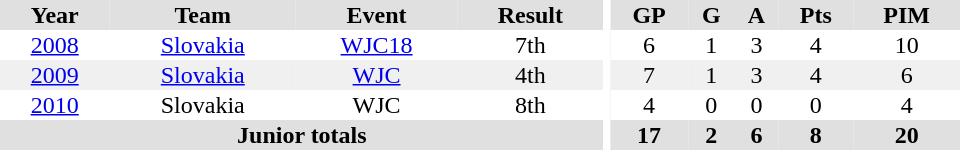<table border="0" cellpadding="1" cellspacing="0" ID="Table3" style="text-align:center; width:40em">
<tr ALIGN="center" bgcolor="#e0e0e0">
<th>Year</th>
<th>Team</th>
<th>Event</th>
<th>Result</th>
<th rowspan="99" bgcolor="#ffffff"></th>
<th>GP</th>
<th>G</th>
<th>A</th>
<th>Pts</th>
<th>PIM</th>
</tr>
<tr>
<td><a href='#'>2008</a></td>
<td><a href='#'>Slovakia</a></td>
<td><a href='#'>WJC18</a></td>
<td>7th</td>
<td>6</td>
<td>1</td>
<td>3</td>
<td>4</td>
<td>10</td>
</tr>
<tr bgcolor="#f0f0f0">
<td><a href='#'>2009</a></td>
<td><a href='#'>Slovakia</a></td>
<td><a href='#'>WJC</a></td>
<td>4th</td>
<td>7</td>
<td>1</td>
<td>3</td>
<td>4</td>
<td>6</td>
</tr>
<tr>
<td><a href='#'>2010</a></td>
<td>Slovakia</td>
<td>WJC</td>
<td>8th</td>
<td>4</td>
<td>0</td>
<td>0</td>
<td>0</td>
<td>4</td>
</tr>
<tr bgcolor="#e0e0e0">
<th colspan="4">Junior totals</th>
<th>17</th>
<th>2</th>
<th>6</th>
<th>8</th>
<th>20</th>
</tr>
</table>
